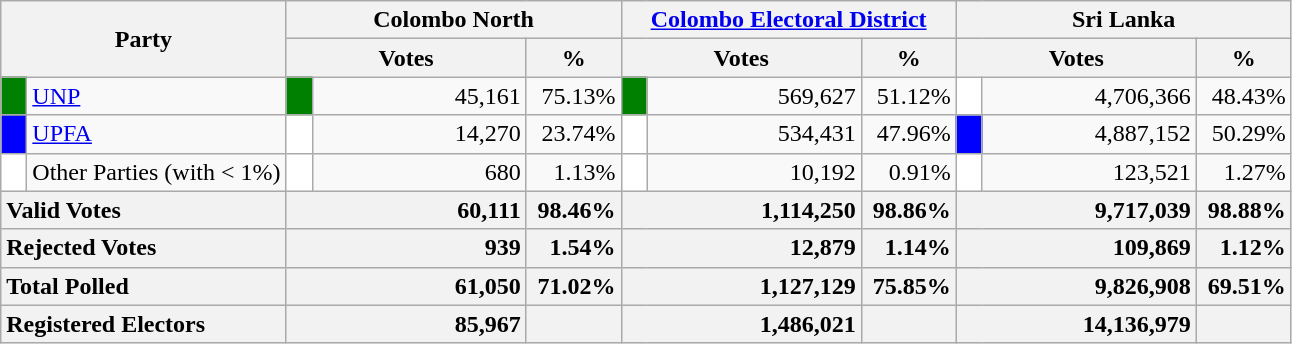<table class="wikitable">
<tr>
<th colspan="2" width="144px"rowspan="2">Party</th>
<th colspan="3" width="216px">Colombo North</th>
<th colspan="3" width="216px"><a href='#'>Colombo Electoral District</a></th>
<th colspan="3" width="216px">Sri Lanka</th>
</tr>
<tr>
<th colspan="2" width="144px">Votes</th>
<th>%</th>
<th colspan="2" width="144px">Votes</th>
<th>%</th>
<th colspan="2" width="144px">Votes</th>
<th>%</th>
</tr>
<tr>
<td style="background-color:green;" width="10px"></td>
<td style="text-align:left;"><a href='#'>UNP</a></td>
<td style="background-color:green;" width="10px"></td>
<td style="text-align:right;">45,161</td>
<td style="text-align:right;">75.13%</td>
<td style="background-color:green;" width="10px"></td>
<td style="text-align:right;">569,627</td>
<td style="text-align:right;">51.12%</td>
<td style="background-color:white;" width="10px"></td>
<td style="text-align:right;">4,706,366</td>
<td style="text-align:right;">48.43%</td>
</tr>
<tr>
<td style="background-color:blue;" width="10px"></td>
<td style="text-align:left;"><a href='#'>UPFA</a></td>
<td style="background-color:white;" width="10px"></td>
<td style="text-align:right;">14,270</td>
<td style="text-align:right;">23.74%</td>
<td style="background-color:white;" width="10px"></td>
<td style="text-align:right;">534,431</td>
<td style="text-align:right;">47.96%</td>
<td style="background-color:blue;" width="10px"></td>
<td style="text-align:right;">4,887,152</td>
<td style="text-align:right;">50.29%</td>
</tr>
<tr>
<td style="background-color:white;" width="10px"></td>
<td style="text-align:left;">Other Parties (with < 1%)</td>
<td style="background-color:white;" width="10px"></td>
<td style="text-align:right;">680</td>
<td style="text-align:right;">1.13%</td>
<td style="background-color:white;" width="10px"></td>
<td style="text-align:right;">10,192</td>
<td style="text-align:right;">0.91%</td>
<td style="background-color:white;" width="10px"></td>
<td style="text-align:right;">123,521</td>
<td style="text-align:right;">1.27%</td>
</tr>
<tr>
<th colspan="2" width="144px"style="text-align:left;">Valid Votes</th>
<th style="text-align:right;"colspan="2" width="144px">60,111</th>
<th style="text-align:right;">98.46%</th>
<th style="text-align:right;"colspan="2" width="144px">1,114,250</th>
<th style="text-align:right;">98.86%</th>
<th style="text-align:right;"colspan="2" width="144px">9,717,039</th>
<th style="text-align:right;">98.88%</th>
</tr>
<tr>
<th colspan="2" width="144px"style="text-align:left;">Rejected Votes</th>
<th style="text-align:right;"colspan="2" width="144px">939</th>
<th style="text-align:right;">1.54%</th>
<th style="text-align:right;"colspan="2" width="144px">12,879</th>
<th style="text-align:right;">1.14%</th>
<th style="text-align:right;"colspan="2" width="144px">109,869</th>
<th style="text-align:right;">1.12%</th>
</tr>
<tr>
<th colspan="2" width="144px"style="text-align:left;">Total Polled</th>
<th style="text-align:right;"colspan="2" width="144px">61,050</th>
<th style="text-align:right;">71.02%</th>
<th style="text-align:right;"colspan="2" width="144px">1,127,129</th>
<th style="text-align:right;">75.85%</th>
<th style="text-align:right;"colspan="2" width="144px">9,826,908</th>
<th style="text-align:right;">69.51%</th>
</tr>
<tr>
<th colspan="2" width="144px"style="text-align:left;">Registered Electors</th>
<th style="text-align:right;"colspan="2" width="144px">85,967</th>
<th></th>
<th style="text-align:right;"colspan="2" width="144px">1,486,021</th>
<th></th>
<th style="text-align:right;"colspan="2" width="144px">14,136,979</th>
<th></th>
</tr>
</table>
